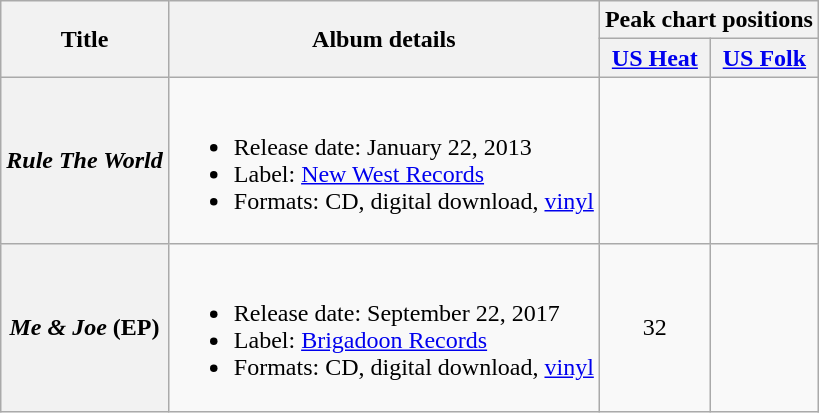<table class="wikitable">
<tr>
<th rowspan="2">Title</th>
<th rowspan="2">Album details</th>
<th colspan="2">Peak chart positions</th>
</tr>
<tr>
<th><a href='#'>US Heat</a></th>
<th><a href='#'>US Folk</a></th>
</tr>
<tr>
<th><em>Rule The World</em></th>
<td><br><ul><li>Release date: January 22, 2013</li><li>Label: <a href='#'>New West Records</a></li><li>Formats: CD, digital download, <a href='#'>vinyl</a></li></ul></td>
<td></td>
<td></td>
</tr>
<tr>
<th><em>Me & Joe</em> (EP)</th>
<td><br><ul><li>Release date: September 22, 2017</li><li>Label: <a href='#'>Brigadoon Records</a></li><li>Formats: CD, digital download, <a href='#'>vinyl</a></li></ul></td>
<td align="center">32</td>
<td></td>
</tr>
</table>
